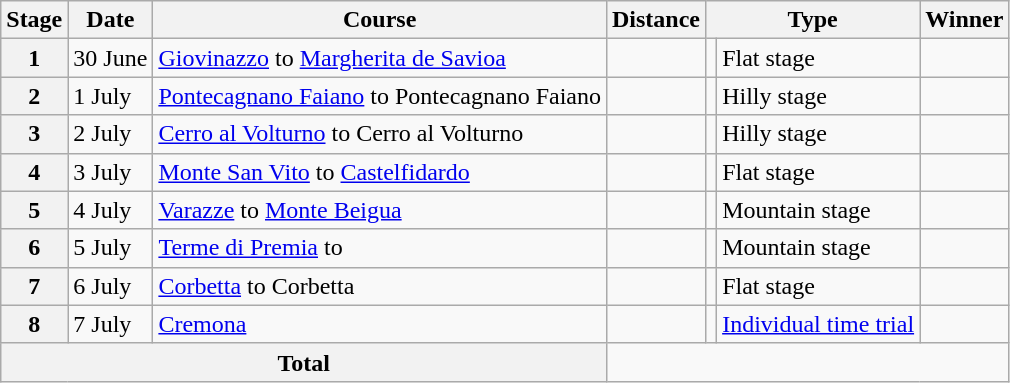<table class="wikitable sortable">
<tr>
<th scope="col">Stage</th>
<th scope="col">Date</th>
<th scope="col">Course</th>
<th scope="col">Distance</th>
<th colspan="2" scope="col">Type</th>
<th>Winner</th>
</tr>
<tr>
<th>1</th>
<td>30 June</td>
<td><a href='#'>Giovinazzo</a> to <a href='#'>Margherita de Savioa</a></td>
<td></td>
<td></td>
<td>Flat stage</td>
<td></td>
</tr>
<tr>
<th>2</th>
<td>1 July</td>
<td><a href='#'>Pontecagnano Faiano</a> to Pontecagnano Faiano</td>
<td></td>
<td></td>
<td>Hilly stage</td>
<td></td>
</tr>
<tr>
<th>3</th>
<td>2 July</td>
<td><a href='#'>Cerro al Volturno</a> to Cerro al Volturno</td>
<td></td>
<td></td>
<td>Hilly stage</td>
<td></td>
</tr>
<tr>
<th>4</th>
<td>3 July</td>
<td><a href='#'>Monte San Vito</a> to <a href='#'>Castelfidardo</a></td>
<td></td>
<td></td>
<td>Flat stage</td>
<td></td>
</tr>
<tr>
<th>5</th>
<td>4 July</td>
<td><a href='#'>Varazze</a> to <a href='#'>Monte Beigua</a></td>
<td></td>
<td></td>
<td>Mountain stage</td>
<td></td>
</tr>
<tr>
<th>6</th>
<td>5 July</td>
<td><a href='#'>Terme di Premia</a> to </td>
<td></td>
<td></td>
<td>Mountain stage</td>
<td></td>
</tr>
<tr>
<th>7</th>
<td>6 July</td>
<td><a href='#'>Corbetta</a> to Corbetta</td>
<td></td>
<td></td>
<td>Flat stage</td>
<td></td>
</tr>
<tr>
<th>8</th>
<td>7 July</td>
<td><a href='#'>Cremona</a></td>
<td></td>
<td></td>
<td><a href='#'>Individual time trial</a></td>
<td></td>
</tr>
<tr>
<th colspan="3">Total</th>
<td colspan="4"></td>
</tr>
</table>
